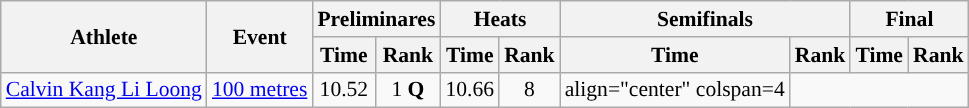<table class=wikitable style="font-size:90%;">
<tr>
<th rowspan=2>Athlete</th>
<th rowspan=2>Event</th>
<th colspan=2>Preliminares</th>
<th colspan=2>Heats</th>
<th colspan=2>Semifinals</th>
<th colspan=2>Final</th>
</tr>
<tr>
<th>Time</th>
<th>Rank</th>
<th>Time</th>
<th>Rank</th>
<th>Time</th>
<th>Rank</th>
<th>Time</th>
<th>Rank</th>
</tr>
<tr>
<td><a href='#'>Calvin Kang Li Loong</a></td>
<td><a href='#'>100 metres</a></td>
<td align="center">10.52</td>
<td align="center">1 <strong>Q</strong></td>
<td align="center">10.66</td>
<td align="center">8</td>
<td>align="center" colspan=4 </td>
</tr>
</table>
